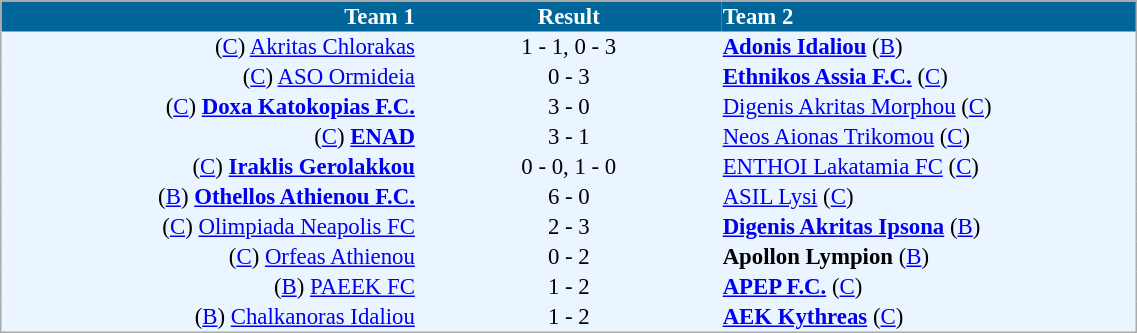<table cellspacing="0" style="background: #EBF5FF; border: 1px #aaa solid; border-collapse: collapse; font-size: 95%;" width=60%>
<tr bgcolor=#006699 style="color:white;">
<th width=30% align="right">Team 1</th>
<th width=22% align="center">Result</th>
<th width=30% align="left">Team 2</th>
</tr>
<tr>
<td align=right>(<a href='#'>C</a>) <a href='#'>Akritas Chlorakas</a></td>
<td align=center>1 - 1, 0 - 3</td>
<td align=left><strong><a href='#'>Adonis Idaliou</a></strong> (<a href='#'>B</a>)</td>
</tr>
<tr>
<td align=right>(<a href='#'>C</a>) <a href='#'>ASO Ormideia</a></td>
<td align=center>0 - 3</td>
<td align=left><strong><a href='#'>Ethnikos Assia F.C.</a></strong> (<a href='#'>C</a>)</td>
</tr>
<tr>
<td align=right>(<a href='#'>C</a>) <strong><a href='#'>Doxa Katokopias F.C.</a></strong></td>
<td align=center>3 - 0</td>
<td align=left><a href='#'>Digenis Akritas Morphou</a> (<a href='#'>C</a>)</td>
</tr>
<tr>
<td align=right>(<a href='#'>C</a>) <strong><a href='#'>ENAD</a></strong></td>
<td align=center>3 - 1</td>
<td align=left><a href='#'>Neos Aionas Trikomou</a> (<a href='#'>C</a>)</td>
</tr>
<tr>
<td align=right>(<a href='#'>C</a>) <strong><a href='#'>Iraklis Gerolakkou</a></strong></td>
<td align=center>0 - 0, 1 - 0</td>
<td align=left><a href='#'>ENTHOI Lakatamia FC</a> (<a href='#'>C</a>)</td>
</tr>
<tr>
<td align=right>(<a href='#'>B</a>) <strong><a href='#'>Othellos Athienou F.C.</a></strong></td>
<td align=center>6 - 0</td>
<td align=left><a href='#'>ASIL Lysi</a> (<a href='#'>C</a>)</td>
</tr>
<tr>
<td align=right>(<a href='#'>C</a>) <a href='#'>Olimpiada Neapolis FC</a></td>
<td align=center>2 - 3</td>
<td align=left><strong><a href='#'>Digenis Akritas Ipsona</a></strong> (<a href='#'>B</a>)</td>
</tr>
<tr>
<td align=right>(<a href='#'>C</a>) <a href='#'>Orfeas Athienou</a></td>
<td align=center>0 - 2</td>
<td align=left><strong>Apollon Lympion</strong> (<a href='#'>B</a>)</td>
</tr>
<tr>
<td align=right>(<a href='#'>B</a>) <a href='#'>PAEEK FC</a></td>
<td align=center>1 - 2</td>
<td align=left><strong><a href='#'>APEP F.C.</a></strong> (<a href='#'>C</a>)</td>
</tr>
<tr>
<td align=right>(<a href='#'>B</a>) <a href='#'>Chalkanoras Idaliou</a></td>
<td align=center>1 - 2</td>
<td align=left><strong><a href='#'>AEK Kythreas</a></strong> (<a href='#'>C</a>)</td>
</tr>
<tr>
</tr>
</table>
